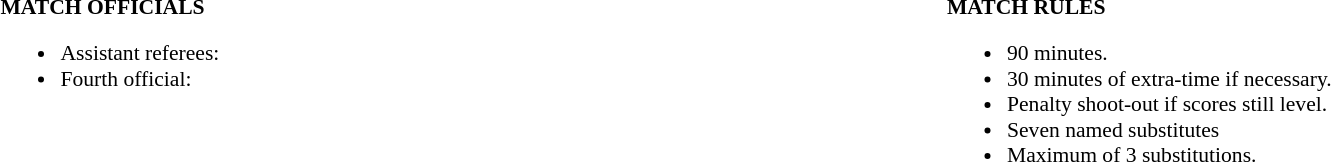<table width=100% style="font-size: 90%">
<tr>
<td width=50% valign=top><br><strong>MATCH OFFICIALS</strong><ul><li>Assistant referees:</li><li>Fourth official:</li></ul></td>
<td width=50% valign=top><br><strong>MATCH RULES</strong><ul><li>90 minutes.</li><li>30 minutes of extra-time if necessary.</li><li>Penalty shoot-out if scores still level.</li><li>Seven named substitutes</li><li>Maximum of 3 substitutions.</li></ul></td>
</tr>
</table>
